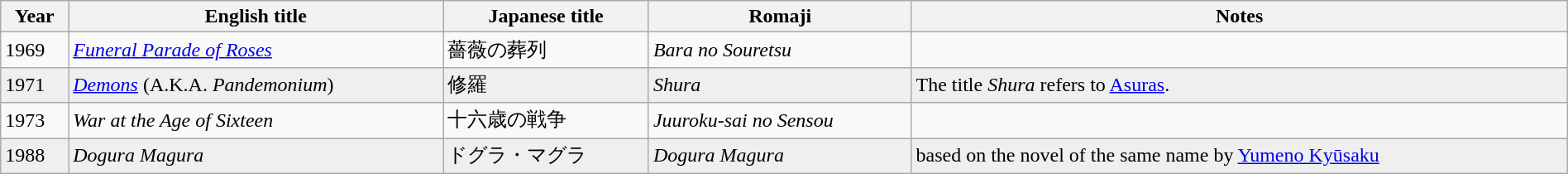<table class="wikitable" width="100%">
<tr>
<th>Year</th>
<th>English title</th>
<th>Japanese title</th>
<th>Romaji</th>
<th>Notes</th>
</tr>
<tr>
<td>1969</td>
<td><em><a href='#'>Funeral Parade of Roses</a></em></td>
<td>薔薇の葬列</td>
<td><em>Bara no Souretsu</em></td>
<td></td>
</tr>
<tr style=background:#efefef;>
<td>1971</td>
<td><em><a href='#'>Demons</a></em> (A.K.A. <em>Pandemonium</em>)</td>
<td>修羅</td>
<td><em>Shura</em></td>
<td>The title <em>Shura</em> refers to <a href='#'>Asuras</a>.</td>
</tr>
<tr>
<td>1973</td>
<td><em>War at the Age of Sixteen</em></td>
<td>十六歳の戦争</td>
<td><em>Juuroku-sai no Sensou</em></td>
<td></td>
</tr>
<tr style=background:#efefef;>
<td>1988</td>
<td><em>Dogura Magura</em></td>
<td>ドグラ・マグラ</td>
<td><em>Dogura Magura</em></td>
<td>based on the novel of the same name by <a href='#'>Yumeno Kyūsaku</a></td>
</tr>
</table>
